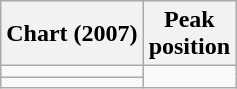<table class="wikitable">
<tr>
<th>Chart (2007)</th>
<th>Peak <br>position</th>
</tr>
<tr>
<td></td>
</tr>
<tr>
<td></td>
</tr>
</table>
